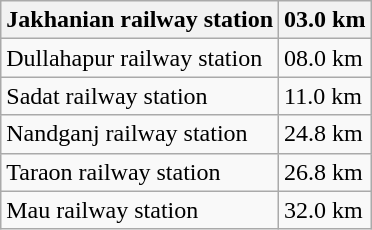<table class="wikitable">
<tr>
<th>Jakhanian railway station</th>
<th>03.0 km</th>
</tr>
<tr>
<td>Dullahapur railway station</td>
<td>08.0 km</td>
</tr>
<tr>
<td>Sadat railway station</td>
<td>11.0 km</td>
</tr>
<tr>
<td>Nandganj railway station</td>
<td>24.8 km</td>
</tr>
<tr>
<td>Taraon railway station</td>
<td>26.8 km</td>
</tr>
<tr>
<td>Mau railway station</td>
<td>32.0 km</td>
</tr>
</table>
